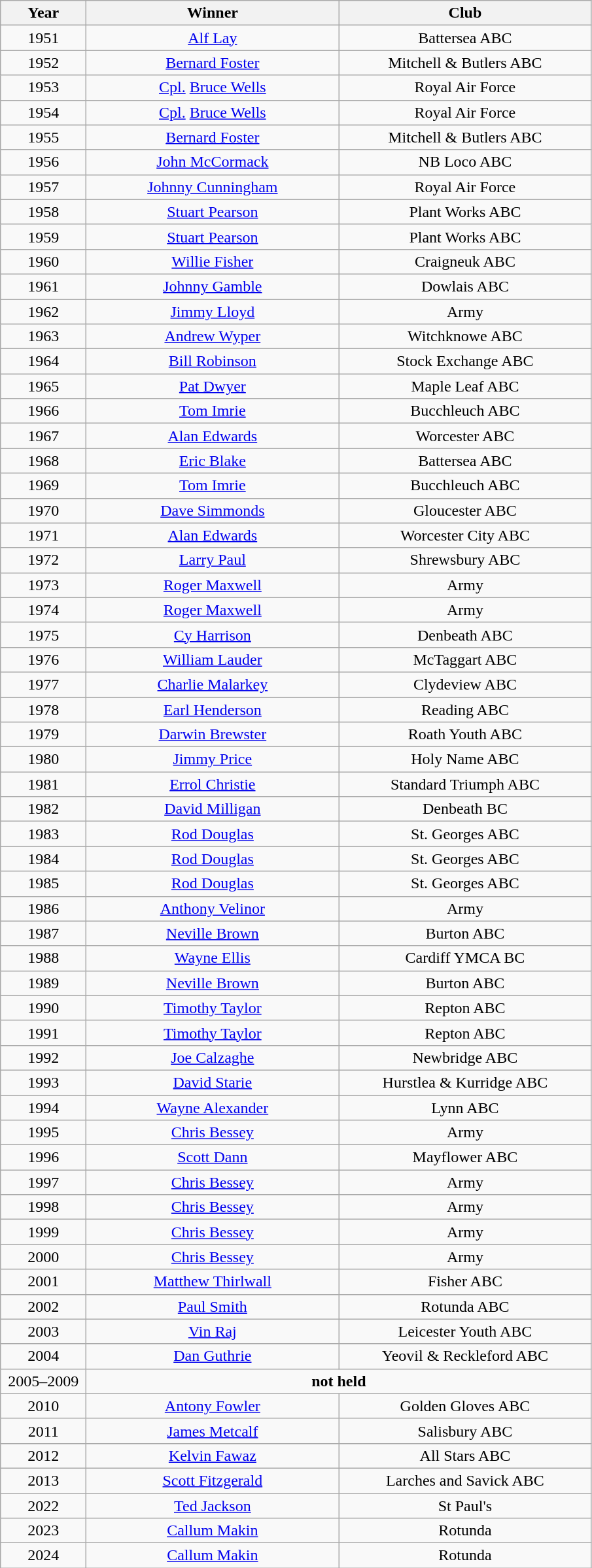<table class="wikitable" style="text-align:center">
<tr>
<th width=80>Year</th>
<th width=250>Winner</th>
<th width=250>Club</th>
</tr>
<tr>
<td>1951</td>
<td><a href='#'>Alf Lay</a></td>
<td>Battersea ABC</td>
</tr>
<tr>
<td>1952</td>
<td><a href='#'>Bernard Foster</a></td>
<td>Mitchell & Butlers ABC</td>
</tr>
<tr>
<td>1953</td>
<td><a href='#'>Cpl.</a> <a href='#'>Bruce Wells</a></td>
<td>Royal Air Force</td>
</tr>
<tr>
<td>1954</td>
<td><a href='#'>Cpl.</a> <a href='#'>Bruce Wells</a></td>
<td>Royal Air Force</td>
</tr>
<tr>
<td>1955</td>
<td><a href='#'>Bernard Foster</a></td>
<td>Mitchell & Butlers ABC</td>
</tr>
<tr>
<td>1956</td>
<td><a href='#'>John McCormack</a></td>
<td>NB Loco ABC</td>
</tr>
<tr>
<td>1957</td>
<td><a href='#'>Johnny Cunningham</a></td>
<td>Royal Air Force</td>
</tr>
<tr>
<td>1958</td>
<td><a href='#'>Stuart Pearson</a></td>
<td>Plant Works ABC</td>
</tr>
<tr>
<td>1959</td>
<td><a href='#'>Stuart Pearson</a></td>
<td>Plant Works ABC</td>
</tr>
<tr>
<td>1960</td>
<td><a href='#'>Willie Fisher</a></td>
<td>Craigneuk ABC</td>
</tr>
<tr>
<td>1961</td>
<td><a href='#'>Johnny Gamble</a></td>
<td>Dowlais ABC</td>
</tr>
<tr>
<td>1962</td>
<td><a href='#'>Jimmy Lloyd</a></td>
<td>Army</td>
</tr>
<tr>
<td>1963</td>
<td><a href='#'>Andrew Wyper</a></td>
<td>Witchknowe ABC</td>
</tr>
<tr>
<td>1964</td>
<td><a href='#'>Bill Robinson</a></td>
<td>Stock Exchange ABC</td>
</tr>
<tr>
<td>1965</td>
<td><a href='#'>Pat Dwyer</a></td>
<td>Maple Leaf ABC</td>
</tr>
<tr>
<td>1966</td>
<td><a href='#'>Tom Imrie</a></td>
<td>Bucchleuch ABC</td>
</tr>
<tr>
<td>1967</td>
<td><a href='#'>Alan Edwards</a></td>
<td>Worcester ABC</td>
</tr>
<tr>
<td>1968</td>
<td><a href='#'>Eric Blake</a></td>
<td>Battersea ABC</td>
</tr>
<tr>
<td>1969</td>
<td><a href='#'>Tom Imrie</a></td>
<td>Bucchleuch ABC</td>
</tr>
<tr>
<td>1970</td>
<td><a href='#'>Dave Simmonds</a></td>
<td>Gloucester ABC</td>
</tr>
<tr>
<td>1971</td>
<td><a href='#'>Alan Edwards</a></td>
<td>Worcester City ABC</td>
</tr>
<tr>
<td>1972</td>
<td><a href='#'>Larry Paul</a></td>
<td>Shrewsbury ABC</td>
</tr>
<tr>
<td>1973</td>
<td><a href='#'>Roger Maxwell</a></td>
<td>Army</td>
</tr>
<tr>
<td>1974</td>
<td><a href='#'>Roger Maxwell</a></td>
<td>Army</td>
</tr>
<tr>
<td>1975</td>
<td><a href='#'>Cy Harrison</a></td>
<td>Denbeath ABC</td>
</tr>
<tr>
<td>1976</td>
<td><a href='#'>William Lauder</a></td>
<td>McTaggart ABC</td>
</tr>
<tr>
<td>1977</td>
<td><a href='#'>Charlie Malarkey</a></td>
<td>Clydeview ABC</td>
</tr>
<tr>
<td>1978</td>
<td><a href='#'>Earl Henderson</a></td>
<td>Reading ABC</td>
</tr>
<tr>
<td>1979</td>
<td><a href='#'>Darwin Brewster</a></td>
<td>Roath Youth ABC</td>
</tr>
<tr>
<td>1980</td>
<td><a href='#'>Jimmy Price</a></td>
<td>Holy Name ABC</td>
</tr>
<tr>
<td>1981</td>
<td><a href='#'>Errol Christie</a></td>
<td>Standard Triumph ABC</td>
</tr>
<tr>
<td>1982</td>
<td><a href='#'>David Milligan</a></td>
<td>Denbeath BC</td>
</tr>
<tr>
<td>1983</td>
<td><a href='#'>Rod Douglas</a></td>
<td>St. Georges ABC</td>
</tr>
<tr>
<td>1984</td>
<td><a href='#'>Rod Douglas</a></td>
<td>St. Georges ABC</td>
</tr>
<tr>
<td>1985</td>
<td><a href='#'>Rod Douglas</a></td>
<td>St. Georges ABC</td>
</tr>
<tr>
<td>1986</td>
<td><a href='#'>Anthony Velinor</a></td>
<td>Army</td>
</tr>
<tr>
<td>1987</td>
<td><a href='#'>Neville Brown</a></td>
<td>Burton ABC</td>
</tr>
<tr>
<td>1988</td>
<td><a href='#'>Wayne Ellis</a></td>
<td>Cardiff YMCA BC</td>
</tr>
<tr>
<td>1989</td>
<td><a href='#'>Neville Brown</a></td>
<td>Burton ABC</td>
</tr>
<tr>
<td>1990</td>
<td><a href='#'>Timothy Taylor</a></td>
<td>Repton ABC</td>
</tr>
<tr>
<td>1991</td>
<td><a href='#'>Timothy Taylor</a></td>
<td>Repton ABC</td>
</tr>
<tr>
<td>1992</td>
<td><a href='#'>Joe Calzaghe</a></td>
<td>Newbridge ABC</td>
</tr>
<tr>
<td>1993</td>
<td><a href='#'>David Starie</a></td>
<td>Hurstlea & Kurridge ABC</td>
</tr>
<tr>
<td>1994</td>
<td><a href='#'>Wayne Alexander</a></td>
<td>Lynn ABC</td>
</tr>
<tr>
<td>1995</td>
<td><a href='#'>Chris Bessey </a></td>
<td>Army</td>
</tr>
<tr>
<td>1996</td>
<td><a href='#'>Scott Dann</a></td>
<td>Mayflower ABC</td>
</tr>
<tr>
<td>1997</td>
<td><a href='#'>Chris Bessey</a></td>
<td>Army</td>
</tr>
<tr>
<td>1998</td>
<td><a href='#'>Chris Bessey</a></td>
<td>Army</td>
</tr>
<tr>
<td>1999</td>
<td><a href='#'>Chris Bessey</a></td>
<td>Army</td>
</tr>
<tr>
<td>2000</td>
<td><a href='#'>Chris Bessey</a></td>
<td>Army</td>
</tr>
<tr>
<td>2001</td>
<td><a href='#'>Matthew Thirlwall</a></td>
<td>Fisher ABC</td>
</tr>
<tr>
<td>2002</td>
<td><a href='#'>Paul Smith</a></td>
<td>Rotunda ABC</td>
</tr>
<tr>
<td>2003</td>
<td><a href='#'>Vin Raj</a></td>
<td>Leicester Youth ABC</td>
</tr>
<tr>
<td>2004</td>
<td><a href='#'>Dan Guthrie</a></td>
<td>Yeovil & Reckleford ABC</td>
</tr>
<tr>
<td>2005–2009</td>
<td colspan=2><strong>not held</strong></td>
</tr>
<tr>
<td>2010</td>
<td><a href='#'>Antony Fowler</a></td>
<td>Golden Gloves ABC</td>
</tr>
<tr>
<td>2011</td>
<td><a href='#'>James Metcalf</a></td>
<td>Salisbury ABC</td>
</tr>
<tr>
<td>2012</td>
<td><a href='#'>Kelvin Fawaz</a></td>
<td>All Stars ABC</td>
</tr>
<tr>
<td>2013</td>
<td><a href='#'>Scott Fitzgerald</a></td>
<td>Larches and Savick ABC</td>
</tr>
<tr>
<td>2022</td>
<td><a href='#'>Ted Jackson</a></td>
<td>St Paul's</td>
</tr>
<tr>
<td>2023</td>
<td><a href='#'>Callum Makin</a></td>
<td>Rotunda</td>
</tr>
<tr>
<td>2024</td>
<td><a href='#'>Callum Makin</a></td>
<td>Rotunda</td>
</tr>
</table>
